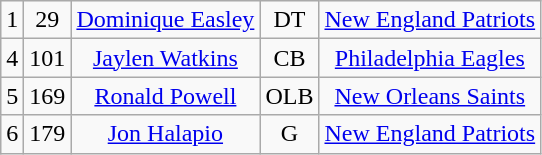<table class="wikitable" style="text-align:center">
<tr>
<td>1</td>
<td>29</td>
<td><a href='#'>Dominique Easley</a></td>
<td>DT</td>
<td><a href='#'>New England Patriots</a></td>
</tr>
<tr>
<td>4</td>
<td>101</td>
<td><a href='#'>Jaylen Watkins</a></td>
<td>CB</td>
<td><a href='#'>Philadelphia Eagles</a></td>
</tr>
<tr>
<td>5</td>
<td>169</td>
<td><a href='#'>Ronald Powell</a></td>
<td>OLB</td>
<td><a href='#'>New Orleans Saints</a></td>
</tr>
<tr>
<td>6</td>
<td>179</td>
<td><a href='#'>Jon Halapio</a></td>
<td>G</td>
<td><a href='#'>New England Patriots</a></td>
</tr>
</table>
